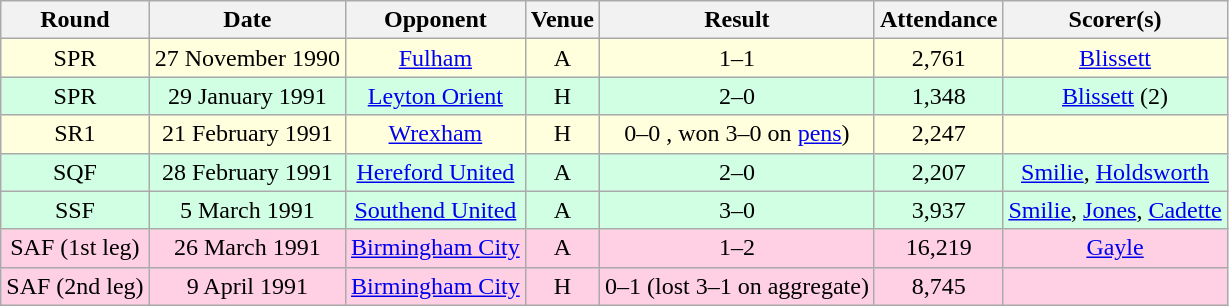<table class="wikitable sortable" style="text-align:center;">
<tr>
<th>Round</th>
<th>Date</th>
<th>Opponent</th>
<th>Venue</th>
<th>Result</th>
<th>Attendance</th>
<th>Scorer(s)</th>
</tr>
<tr style="background:#ffd;">
<td>SPR</td>
<td>27 November 1990</td>
<td><a href='#'>Fulham</a></td>
<td>A</td>
<td>1–1</td>
<td>2,761</td>
<td><a href='#'>Blissett</a></td>
</tr>
<tr style="background:#d0ffe3;">
<td>SPR</td>
<td>29 January 1991</td>
<td><a href='#'>Leyton Orient</a></td>
<td>H</td>
<td>2–0</td>
<td>1,348</td>
<td><a href='#'>Blissett</a> (2)</td>
</tr>
<tr style="background:#ffd;">
<td>SR1</td>
<td>21 February 1991</td>
<td><a href='#'>Wrexham</a></td>
<td>H</td>
<td>0–0 , won 3–0 on <a href='#'>pens</a>)</td>
<td>2,247</td>
<td></td>
</tr>
<tr style="background:#d0ffe3;">
<td>SQF</td>
<td>28 February 1991</td>
<td><a href='#'>Hereford United</a></td>
<td>A</td>
<td>2–0</td>
<td>2,207</td>
<td><a href='#'>Smilie</a>, <a href='#'>Holdsworth</a></td>
</tr>
<tr style="background:#d0ffe3;">
<td>SSF</td>
<td>5 March 1991</td>
<td><a href='#'>Southend United</a></td>
<td>A</td>
<td>3–0</td>
<td>3,937</td>
<td><a href='#'>Smilie</a>, <a href='#'>Jones</a>, <a href='#'>Cadette</a></td>
</tr>
<tr style="background:#ffd0e3;">
<td>SAF (1st leg)</td>
<td>26 March 1991</td>
<td><a href='#'>Birmingham City</a></td>
<td>A</td>
<td>1–2</td>
<td>16,219</td>
<td><a href='#'>Gayle</a></td>
</tr>
<tr style="background:#ffd0e3;">
<td>SAF (2nd leg)</td>
<td>9 April 1991</td>
<td><a href='#'>Birmingham City</a></td>
<td>H</td>
<td>0–1 (lost 3–1 on aggregate)</td>
<td>8,745</td>
<td></td>
</tr>
</table>
